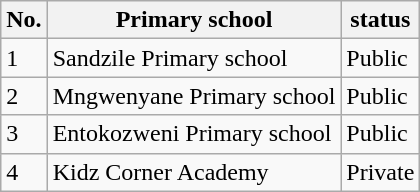<table class="wikitable sortable">
<tr>
<th>No.</th>
<th>Primary school</th>
<th>status</th>
</tr>
<tr>
<td>1</td>
<td>Sandzile Primary school</td>
<td>Public</td>
</tr>
<tr>
<td>2</td>
<td>Mngwenyane Primary school</td>
<td>Public</td>
</tr>
<tr>
<td>3</td>
<td>Entokozweni Primary school</td>
<td>Public</td>
</tr>
<tr>
<td>4</td>
<td>Kidz Corner Academy</td>
<td>Private</td>
</tr>
</table>
